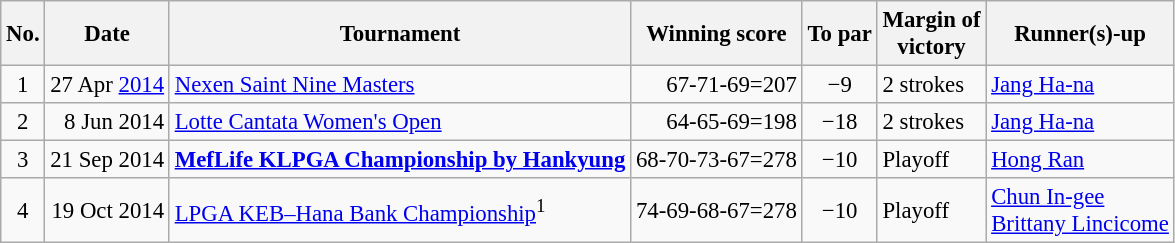<table class="wikitable" style="font-size:95%;">
<tr>
<th>No.</th>
<th>Date</th>
<th>Tournament</th>
<th>Winning score</th>
<th>To par</th>
<th>Margin of<br>victory</th>
<th>Runner(s)-up</th>
</tr>
<tr>
<td align=center>1</td>
<td align=right>27 Apr <a href='#'>2014</a></td>
<td><a href='#'>Nexen Saint Nine Masters</a></td>
<td align=right>67-71-69=207</td>
<td align=center>−9</td>
<td>2 strokes</td>
<td> <a href='#'>Jang Ha-na</a></td>
</tr>
<tr>
<td align=center>2</td>
<td align=right>8 Jun 2014</td>
<td><a href='#'>Lotte Cantata Women's Open</a></td>
<td align=right>64-65-69=198</td>
<td align=center>−18</td>
<td>2 strokes</td>
<td> <a href='#'>Jang Ha-na</a></td>
</tr>
<tr>
<td align=center>3</td>
<td align=right>21 Sep 2014</td>
<td><strong><a href='#'>MefLife KLPGA Championship by Hankyung</a></strong></td>
<td align=right>68-70-73-67=278</td>
<td align=center>−10</td>
<td>Playoff</td>
<td> <a href='#'>Hong Ran</a></td>
</tr>
<tr>
<td align=center>4</td>
<td align=right>19 Oct 2014</td>
<td><a href='#'>LPGA KEB–Hana Bank Championship</a><sup>1</sup></td>
<td align=right>74-69-68-67=278</td>
<td align=center>−10</td>
<td>Playoff</td>
<td> <a href='#'>Chun In-gee</a><br> <a href='#'>Brittany Lincicome</a></td>
</tr>
</table>
